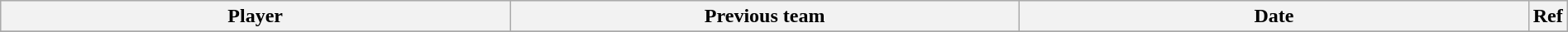<table class="wikitable" style="width:100%;">
<tr style="text-align:center; background:#ddd;">
<th style="width:33%;">Player</th>
<th style="width:33%;">Previous team</th>
<th style="width:33%;">Date</th>
<th>Ref</th>
</tr>
<tr>
</tr>
</table>
